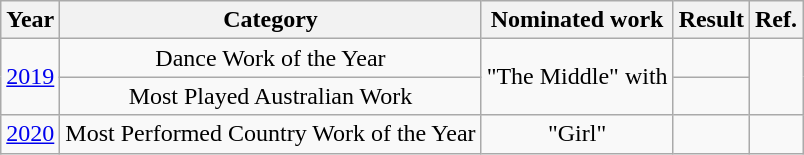<table class="wikitable" style="text-align:center;">
<tr>
<th>Year</th>
<th>Category</th>
<th>Nominated work</th>
<th>Result</th>
<th>Ref.</th>
</tr>
<tr>
<td rowspan="2"><a href='#'>2019</a></td>
<td>Dance Work of the Year</td>
<td rowspan="2">"The Middle" with </td>
<td></td>
<td rowspan="2"></td>
</tr>
<tr>
<td>Most Played Australian Work</td>
<td></td>
</tr>
<tr>
<td><a href='#'>2020</a></td>
<td>Most Performed Country Work of the Year</td>
<td>"Girl"</td>
<td></td>
<td></td>
</tr>
</table>
